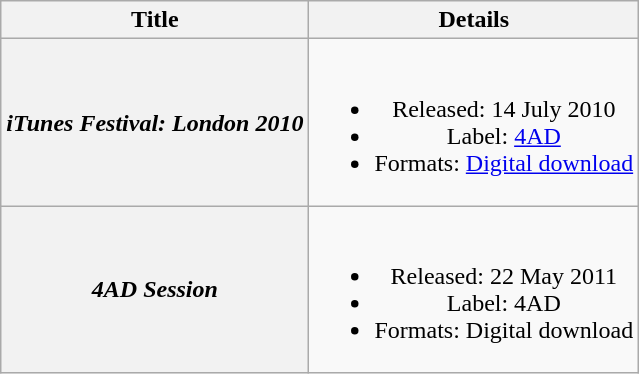<table class="wikitable plainrowheaders" style="text-align:center;">
<tr>
<th scope="col">Title</th>
<th scope="col">Details</th>
</tr>
<tr>
<th scope="row"><em>iTunes Festival: London 2010</em></th>
<td><br><ul><li>Released: 14 July 2010</li><li>Label: <a href='#'>4AD</a></li><li>Formats: <a href='#'>Digital download</a></li></ul></td>
</tr>
<tr>
<th scope="row"><em>4AD Session</em></th>
<td><br><ul><li>Released: 22 May 2011</li><li>Label: 4AD</li><li>Formats: Digital download</li></ul></td>
</tr>
</table>
